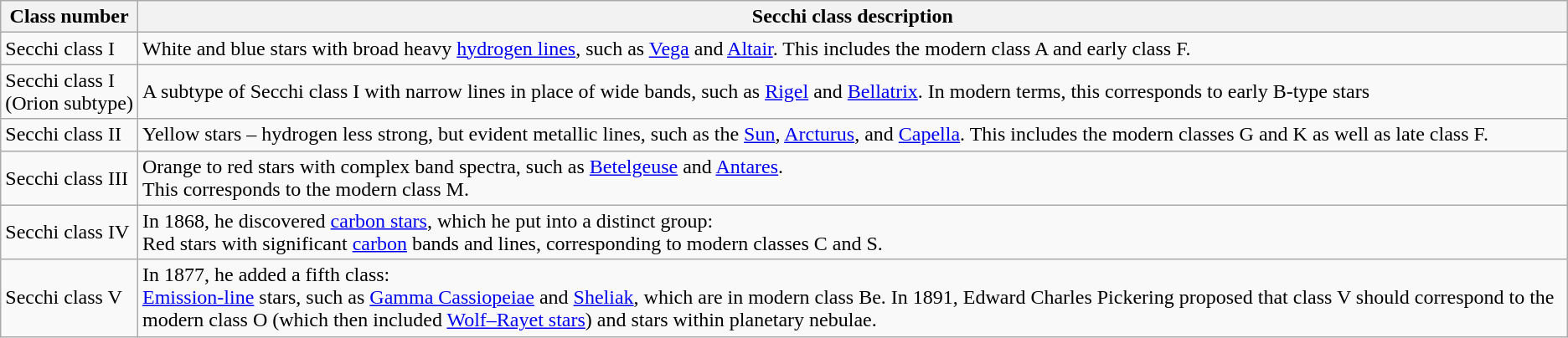<table class="wikitable">
<tr>
<th>Class number</th>
<th>Secchi class description</th>
</tr>
<tr>
<td>Secchi class I</td>
<td>White and blue stars with broad heavy <a href='#'>hydrogen lines</a>, such as <a href='#'>Vega</a> and <a href='#'>Altair</a>. This includes the modern class A and early class F.</td>
</tr>
<tr>
<td>Secchi class I<br>(Orion subtype)</td>
<td>A subtype of Secchi class I with narrow lines in place of wide bands, such as <a href='#'>Rigel</a> and <a href='#'>Bellatrix</a>. In modern terms, this corresponds to early B-type stars</td>
</tr>
<tr>
<td>Secchi class II</td>
<td>Yellow stars – hydrogen less strong, but evident metallic lines, such as the <a href='#'>Sun</a>, <a href='#'>Arcturus</a>, and <a href='#'>Capella</a>. This includes the modern classes G and K as well as late class F.</td>
</tr>
<tr>
<td>Secchi class III</td>
<td>Orange to red stars with complex band spectra, such as <a href='#'>Betelgeuse</a> and <a href='#'>Antares</a>.<br>This corresponds to the modern class M.</td>
</tr>
<tr>
<td>Secchi class IV</td>
<td>In 1868, he discovered <a href='#'>carbon stars</a>, which he put into a distinct group:<br>Red stars with significant <a href='#'>carbon</a> bands and lines, corresponding to modern classes C and S.</td>
</tr>
<tr>
<td>Secchi class V</td>
<td>In 1877, he added a fifth class:<br><a href='#'>Emission-line</a> stars, such as <a href='#'>Gamma Cassiopeiae</a> and <a href='#'>Sheliak</a>, which are in modern class Be. In 1891, Edward Charles Pickering proposed that class V should correspond to the modern class O (which then included <a href='#'>Wolf–Rayet stars</a>) and stars within planetary nebulae.</td>
</tr>
</table>
